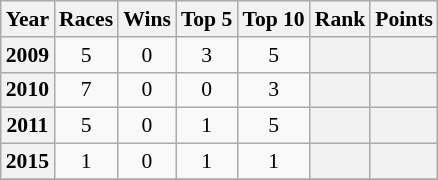<table class="wikitable" style="text-align:center; font-size:90%">
<tr>
<th>Year</th>
<th>Races</th>
<th>Wins</th>
<th>Top 5</th>
<th>Top 10</th>
<th>Rank</th>
<th>Points</th>
</tr>
<tr>
<th>2009</th>
<td>5</td>
<td>0</td>
<td>3</td>
<td>5</td>
<th></th>
<th></th>
</tr>
<tr>
<th>2010</th>
<td>7</td>
<td>0</td>
<td>0</td>
<td>3</td>
<th></th>
<th></th>
</tr>
<tr>
<th>2011</th>
<td>5</td>
<td>0</td>
<td>1</td>
<td>5</td>
<th></th>
<th></th>
</tr>
<tr>
<th>2015</th>
<td>1</td>
<td>0</td>
<td>1</td>
<td>1</td>
<th></th>
<th></th>
</tr>
<tr>
</tr>
</table>
